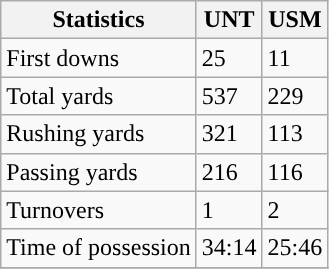<table class="wikitable">
<tr>
<th>Statistics</th>
<th>UNT</th>
<th>USM</th>
</tr>
<tr>
<td>First downs</td>
<td>25</td>
<td>11</td>
</tr>
<tr>
<td>Total yards</td>
<td>537</td>
<td>229</td>
</tr>
<tr>
<td>Rushing yards</td>
<td>321</td>
<td>113</td>
</tr>
<tr>
<td>Passing yards</td>
<td>216</td>
<td>116</td>
</tr>
<tr>
<td>Turnovers</td>
<td>1</td>
<td>2</td>
</tr>
<tr>
<td>Time of possession</td>
<td>34:14</td>
<td>25:46</td>
</tr>
<tr>
</tr>
</table>
